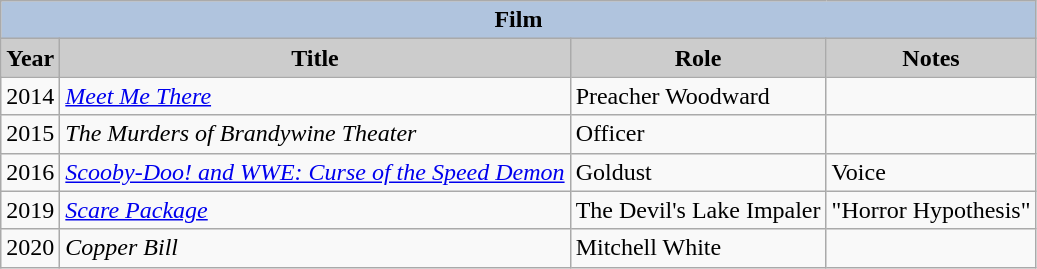<table class="wikitable sortable">
<tr style="text-align:center;">
<th colspan=4 style="background:#B0C4DE;">Film</th>
</tr>
<tr style="text-align:center;">
<th style="background:#ccc;">Year</th>
<th style="background:#ccc;">Title</th>
<th style="background:#ccc;">Role</th>
<th style="background:#ccc;">Notes</th>
</tr>
<tr>
<td>2014</td>
<td><em><a href='#'>Meet Me There</a></em></td>
<td>Preacher Woodward</td>
<td></td>
</tr>
<tr>
<td>2015</td>
<td><em>The Murders of Brandywine Theater</em></td>
<td>Officer</td>
<td></td>
</tr>
<tr>
<td>2016</td>
<td><em><a href='#'>Scooby-Doo! and WWE: Curse of the Speed Demon</a></em></td>
<td>Goldust</td>
<td>Voice</td>
</tr>
<tr>
<td>2019</td>
<td><em><a href='#'>Scare Package</a></em></td>
<td>The Devil's Lake Impaler</td>
<td>"Horror Hypothesis"</td>
</tr>
<tr>
<td>2020</td>
<td><em>Copper Bill</em></td>
<td>Mitchell White</td>
<td></td>
</tr>
</table>
